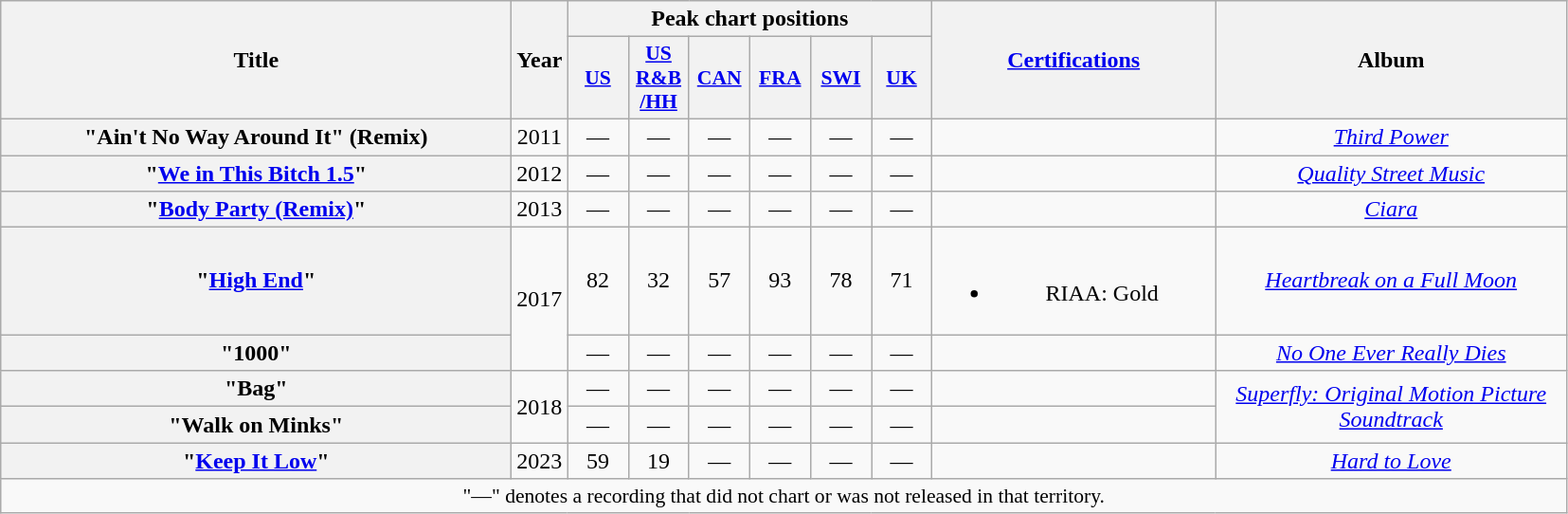<table class="wikitable plainrowheaders" style="text-align:center;" border="1">
<tr>
<th scope="col" rowspan="2" style="width:22em;">Title</th>
<th scope="col" rowspan="2" style="width:1em;">Year</th>
<th scope="col" colspan="6">Peak chart positions</th>
<th scope="col" rowspan="2" style="width:12em;"><a href='#'>Certifications</a></th>
<th scope="col" rowspan="2" style="width:15em;">Album</th>
</tr>
<tr>
<th scope="col" style="width:2.5em;font-size:90%;"><a href='#'>US</a><br></th>
<th scope="col" style="width:2.5em;font-size:90%;"><a href='#'>US<br>R&B<br>/HH</a><br></th>
<th scope="col" style="width:2.5em;font-size:90%;"><a href='#'>CAN</a><br></th>
<th scope="col" style="width:2.5em;font-size:90%;"><a href='#'>FRA</a><br></th>
<th scope="col" style="width:2.5em;font-size:90%;"><a href='#'>SWI</a><br></th>
<th scope="col" style="width:2.5em;font-size:90%;"><a href='#'>UK</a><br></th>
</tr>
<tr>
<th scope="row">"Ain't No Way Around It" (Remix)<br></th>
<td>2011</td>
<td>—</td>
<td>—</td>
<td>—</td>
<td>—</td>
<td>—</td>
<td>—</td>
<td></td>
<td><em><a href='#'>Third Power</a></em></td>
</tr>
<tr>
<th scope="row">"<a href='#'>We in This Bitch 1.5</a>"<br></th>
<td>2012</td>
<td>—</td>
<td>—</td>
<td>—</td>
<td>—</td>
<td>—</td>
<td>—</td>
<td></td>
<td><em><a href='#'>Quality Street Music</a></em></td>
</tr>
<tr>
<th scope="row">"<a href='#'>Body Party (Remix)</a>"<br></th>
<td>2013</td>
<td>—</td>
<td>—</td>
<td>—</td>
<td>—</td>
<td>—</td>
<td>—</td>
<td></td>
<td><em><a href='#'>Ciara</a></em></td>
</tr>
<tr>
<th scope="row">"<a href='#'>High End</a>"<br></th>
<td rowspan="2">2017</td>
<td>82</td>
<td>32</td>
<td>57</td>
<td>93</td>
<td>78</td>
<td>71</td>
<td><br><ul><li>RIAA: Gold</li></ul></td>
<td><em><a href='#'>Heartbreak on a Full Moon</a></em></td>
</tr>
<tr>
<th scope="row">"1000"<br></th>
<td>—</td>
<td>—</td>
<td>—</td>
<td>—</td>
<td>—</td>
<td>—</td>
<td></td>
<td><em><a href='#'>No One Ever Really Dies</a></em></td>
</tr>
<tr>
<th scope="row">"Bag"<br></th>
<td rowspan="2">2018</td>
<td>—</td>
<td>—</td>
<td>—</td>
<td>—</td>
<td>—</td>
<td>—</td>
<td></td>
<td rowspan="2"><em><a href='#'>Superfly: Original Motion Picture Soundtrack</a></em></td>
</tr>
<tr>
<th scope="row">"Walk on Minks"</th>
<td>—</td>
<td>—</td>
<td>—</td>
<td>—</td>
<td>—</td>
<td>—</td>
<td></td>
</tr>
<tr>
<th scope="row">"<a href='#'>Keep It Low</a>"<br></th>
<td>2023</td>
<td>59</td>
<td>19</td>
<td>—</td>
<td>—</td>
<td>—</td>
<td>—</td>
<td></td>
<td><em><a href='#'>Hard to Love</a></em></td>
</tr>
<tr>
<td colspan="10" style="font-size:90%">"—" denotes a recording that did not chart or was not released in that territory.</td>
</tr>
</table>
